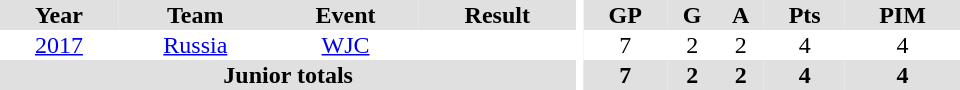<table border="0" cellpadding="1" cellspacing="0" ID="Table3" style="text-align:center; width:40em">
<tr ALIGN="center" bgcolor="#e0e0e0">
<th>Year</th>
<th>Team</th>
<th>Event</th>
<th>Result</th>
<th rowspan="99" bgcolor="#ffffff"></th>
<th>GP</th>
<th>G</th>
<th>A</th>
<th>Pts</th>
<th>PIM</th>
</tr>
<tr>
<td><a href='#'>2017</a></td>
<td><a href='#'>Russia</a></td>
<td><a href='#'>WJC</a></td>
<td></td>
<td>7</td>
<td>2</td>
<td>2</td>
<td>4</td>
<td>4</td>
</tr>
<tr bgcolor="#e0e0e0">
<th colspan="4">Junior totals</th>
<th>7</th>
<th>2</th>
<th>2</th>
<th>4</th>
<th>4</th>
</tr>
</table>
